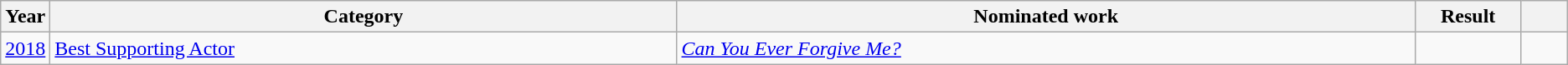<table class=wikitable>
<tr>
<th scope="col" style="width:1em;">Year</th>
<th scope="col" style="width:33em;">Category</th>
<th scope="col" style="width:39em;">Nominated work</th>
<th scope="col" style="width:5em;">Result</th>
<th scope="col" style="width:2em;"></th>
</tr>
<tr>
<td><a href='#'>2018</a></td>
<td><a href='#'>Best Supporting Actor</a></td>
<td><em><a href='#'>Can You Ever Forgive Me?</a></em></td>
<td></td>
<td style="text-align:center;"></td>
</tr>
</table>
